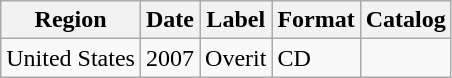<table class="wikitable">
<tr>
<th>Region</th>
<th>Date</th>
<th>Label</th>
<th>Format</th>
<th>Catalog</th>
</tr>
<tr>
<td>United States</td>
<td>2007</td>
<td>Overit</td>
<td>CD</td>
<td></td>
</tr>
</table>
